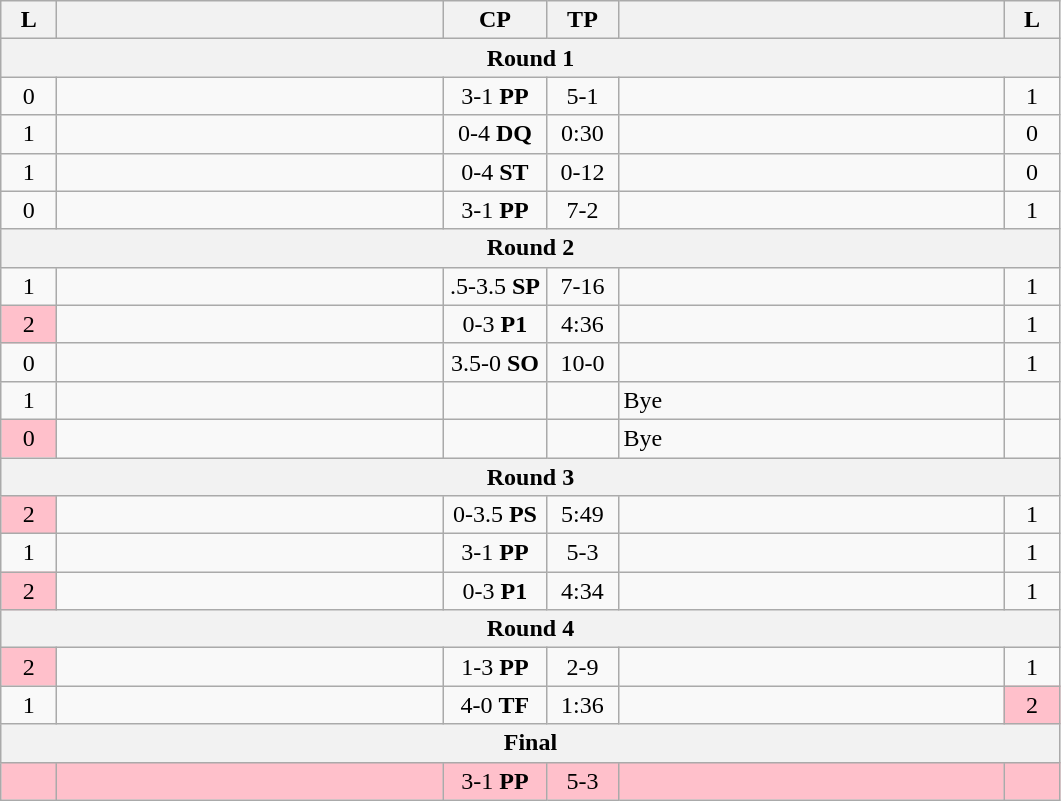<table class="wikitable" style="text-align: center;" |>
<tr>
<th width="30">L</th>
<th width="250"></th>
<th width="62">CP</th>
<th width="40">TP</th>
<th width="250"></th>
<th width="30">L</th>
</tr>
<tr>
<th colspan="7">Round 1</th>
</tr>
<tr>
<td>0</td>
<td style="text-align:left;"><strong></strong></td>
<td>3-1 <strong>PP</strong></td>
<td>5-1</td>
<td style="text-align:left;"></td>
<td>1</td>
</tr>
<tr>
<td>1</td>
<td style="text-align:left;"></td>
<td>0-4 <strong>DQ</strong></td>
<td>0:30</td>
<td style="text-align:left;"><strong></strong></td>
<td>0</td>
</tr>
<tr>
<td>1</td>
<td style="text-align:left;"></td>
<td>0-4 <strong>ST</strong></td>
<td>0-12</td>
<td style="text-align:left;"><strong></strong></td>
<td>0</td>
</tr>
<tr>
<td>0</td>
<td style="text-align:left;"><strong></strong></td>
<td>3-1 <strong>PP</strong></td>
<td>7-2</td>
<td style="text-align:left;"></td>
<td>1</td>
</tr>
<tr>
<th colspan="7">Round 2</th>
</tr>
<tr>
<td>1</td>
<td style="text-align:left;"></td>
<td>.5-3.5 <strong>SP</strong></td>
<td>7-16</td>
<td style="text-align:left;"><strong></strong></td>
<td>1</td>
</tr>
<tr>
<td bgcolor=pink>2</td>
<td style="text-align:left;"></td>
<td>0-3 <strong>P1</strong></td>
<td>4:36</td>
<td style="text-align:left;"><strong></strong></td>
<td>1</td>
</tr>
<tr>
<td>0</td>
<td style="text-align:left;"><strong></strong></td>
<td>3.5-0 <strong>SO</strong></td>
<td>10-0</td>
<td style="text-align:left;"></td>
<td>1</td>
</tr>
<tr>
<td>1</td>
<td style="text-align:left;"><strong></strong></td>
<td></td>
<td></td>
<td style="text-align:left;">Bye</td>
<td></td>
</tr>
<tr>
<td bgcolor=pink>0</td>
<td style="text-align:left;"><strong></strong></td>
<td></td>
<td></td>
<td style="text-align:left;">Bye</td>
<td></td>
</tr>
<tr>
<th colspan="7">Round 3</th>
</tr>
<tr>
<td bgcolor=pink>2</td>
<td style="text-align:left;"></td>
<td>0-3.5 <strong>PS</strong></td>
<td>5:49</td>
<td style="text-align:left;"><strong></strong></td>
<td>1</td>
</tr>
<tr>
<td>1</td>
<td style="text-align:left;"><strong></strong></td>
<td>3-1 <strong>PP</strong></td>
<td>5-3</td>
<td style="text-align:left;"></td>
<td>1</td>
</tr>
<tr>
<td bgcolor=pink>2</td>
<td style="text-align:left;"></td>
<td>0-3 <strong>P1</strong></td>
<td>4:34</td>
<td style="text-align:left;"><strong></strong></td>
<td>1</td>
</tr>
<tr>
<th colspan="7">Round 4</th>
</tr>
<tr>
<td bgcolor=pink>2</td>
<td style="text-align:left;"></td>
<td>1-3 <strong>PP</strong></td>
<td>2-9</td>
<td style="text-align:left;"><strong></strong></td>
<td>1</td>
</tr>
<tr>
<td>1</td>
<td style="text-align:left;"><strong></strong></td>
<td>4-0 <strong>TF</strong></td>
<td>1:36</td>
<td style="text-align:left;"></td>
<td bgcolor=pink>2</td>
</tr>
<tr>
<th colspan="7">Final</th>
</tr>
<tr bgcolor=#FFC0CB>
<td></td>
<td style="text-align:left;"><strong></strong></td>
<td>3-1 <strong>PP</strong></td>
<td>5-3</td>
<td style="text-align:left;"></td>
<td></td>
</tr>
</table>
